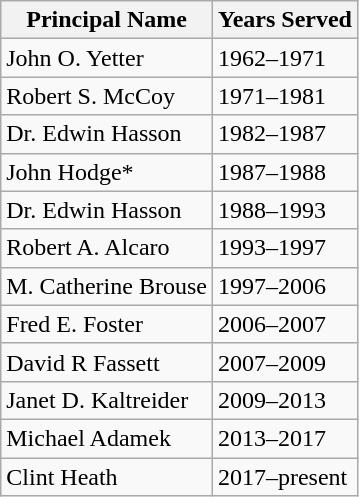<table class="wikitable">
<tr>
<th>Principal Name</th>
<th>Years Served</th>
</tr>
<tr>
<td>John O. Yetter</td>
<td>1962–1971</td>
</tr>
<tr>
<td>Robert S. McCoy</td>
<td>1971–1981</td>
</tr>
<tr>
<td>Dr. Edwin Hasson</td>
<td>1982–1987</td>
</tr>
<tr>
<td>John Hodge*</td>
<td>1987–1988</td>
</tr>
<tr>
<td>Dr. Edwin Hasson</td>
<td>1988–1993</td>
</tr>
<tr>
<td>Robert A. Alcaro</td>
<td>1993–1997</td>
</tr>
<tr>
<td>M. Catherine Brouse</td>
<td>1997–2006</td>
</tr>
<tr>
<td>Fred E. Foster</td>
<td>2006–2007</td>
</tr>
<tr>
<td>David R Fassett</td>
<td>2007–2009</td>
</tr>
<tr>
<td>Janet D. Kaltreider</td>
<td>2009–2013</td>
</tr>
<tr>
<td>Michael Adamek</td>
<td>2013–2017</td>
</tr>
<tr>
<td>Clint Heath</td>
<td>2017–present</td>
</tr>
</table>
